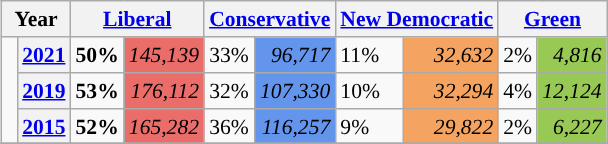<table class="wikitable" style="float:right; width:400; font-size:90%; margin-left:1em;">
<tr>
<th colspan="2" scope="col">Year</th>
<th colspan="2" scope="col"><a href='#'>Liberal</a></th>
<th colspan="2" scope="col"><a href='#'>Conservative</a></th>
<th colspan="2" scope="col"><a href='#'>New Democratic</a></th>
<th colspan="2" scope="col"><a href='#'>Green</a></th>
</tr>
<tr>
<td rowspan="3" style="width: 0.25em; background-color: "></td>
<th><a href='#'>2021</a></th>
<td><strong>50%</strong></td>
<td style="text-align:right; background:#EA6D6A;"><em>145,139</em></td>
<td>33%</td>
<td style="text-align:right; background:#6495ED;"><em>96,717</em></td>
<td>11%</td>
<td style="text-align:right; background:#F4A460;"><em>32,632</em></td>
<td>2%</td>
<td style="text-align:right; background:#99C955;"><em>4,816</em></td>
</tr>
<tr>
<th><a href='#'>2019</a></th>
<td><strong>53%</strong></td>
<td style="text-align:right; background:#EA6D6A;"><em>176,112</em></td>
<td>32%</td>
<td style="text-align:right; background:#6495ED;"><em>107,330</em></td>
<td>10%</td>
<td style="text-align:right; background:#F4A460;"><em>32,294</em></td>
<td>4%</td>
<td style="text-align:right; background:#99C955;"><em>12,124</em></td>
</tr>
<tr>
<th><a href='#'>2015</a></th>
<td><strong>52%</strong></td>
<td style="text-align:right; background:#EA6D6A;"><em>165,282</em></td>
<td>36%</td>
<td style="text-align:right; background:#6495ED;"><em>116,257</em></td>
<td>9%</td>
<td style="text-align:right; background:#F4A460;"><em>29,822</em></td>
<td>2%</td>
<td style="text-align:right; background:#99C955;"><em>6,227</em></td>
</tr>
<tr>
</tr>
</table>
